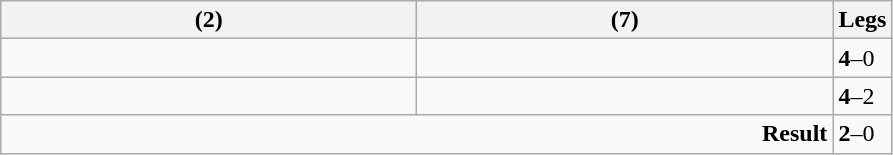<table class="wikitable">
<tr>
<th width=270> (2)</th>
<th width=270> (7)</th>
<th>Legs</th>
</tr>
<tr>
<td></td>
<td></td>
<td><strong>  4</strong>–0</td>
</tr>
<tr>
<td></td>
<td></td>
<td><strong>4</strong>–2</td>
</tr>
<tr>
<td colspan="2" align="right"><strong>Result</strong></td>
<td><strong>2</strong>–0</td>
</tr>
</table>
